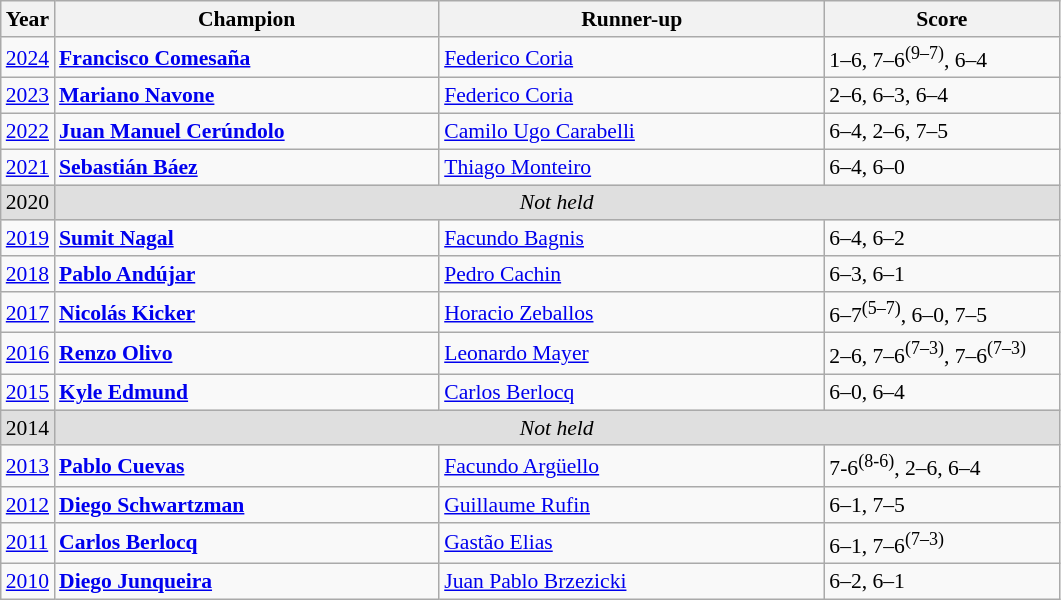<table class="wikitable" style="font-size:90%">
<tr>
<th>Year</th>
<th width="250">Champion</th>
<th width="250">Runner-up</th>
<th width="150">Score</th>
</tr>
<tr>
<td><a href='#'>2024</a></td>
<td> <strong><a href='#'>Francisco Comesaña</a></strong></td>
<td> <a href='#'>Federico Coria</a></td>
<td>1–6, 7–6<sup>(9–7)</sup>, 6–4</td>
</tr>
<tr>
<td><a href='#'>2023</a></td>
<td> <strong><a href='#'>Mariano Navone</a></strong></td>
<td> <a href='#'>Federico Coria</a></td>
<td>2–6, 6–3, 6–4</td>
</tr>
<tr>
<td><a href='#'>2022</a></td>
<td> <strong><a href='#'>Juan Manuel Cerúndolo</a></strong></td>
<td> <a href='#'>Camilo Ugo Carabelli</a></td>
<td>6–4, 2–6, 7–5</td>
</tr>
<tr>
<td><a href='#'>2021</a></td>
<td> <strong><a href='#'>Sebastián Báez</a></strong></td>
<td> <a href='#'>Thiago Monteiro</a></td>
<td>6–4, 6–0</td>
</tr>
<tr>
<td style="background:#dfdfdf">2020</td>
<td colspan=3 align=center style="background:#dfdfdf"><em>Not held</em></td>
</tr>
<tr>
<td><a href='#'>2019</a></td>
<td> <strong><a href='#'>Sumit Nagal</a></strong></td>
<td> <a href='#'>Facundo Bagnis</a></td>
<td>6–4, 6–2</td>
</tr>
<tr>
<td><a href='#'>2018</a></td>
<td> <strong><a href='#'>Pablo Andújar</a></strong></td>
<td> <a href='#'>Pedro Cachin</a></td>
<td>6–3, 6–1</td>
</tr>
<tr>
<td><a href='#'>2017</a></td>
<td> <strong><a href='#'>Nicolás Kicker</a></strong></td>
<td> <a href='#'>Horacio Zeballos</a></td>
<td>6–7<sup>(5–7)</sup>, 6–0, 7–5</td>
</tr>
<tr>
<td><a href='#'>2016</a></td>
<td> <strong><a href='#'>Renzo Olivo</a></strong></td>
<td> <a href='#'>Leonardo Mayer</a></td>
<td>2–6, 7–6<sup>(7–3)</sup>, 7–6<sup>(7–3)</sup></td>
</tr>
<tr>
<td><a href='#'>2015</a></td>
<td> <strong><a href='#'>Kyle Edmund</a></strong></td>
<td> <a href='#'>Carlos Berlocq</a></td>
<td>6–0, 6–4</td>
</tr>
<tr>
<td style="background:#dfdfdf">2014</td>
<td colspan=3 align=center style="background:#dfdfdf"><em>Not held</em></td>
</tr>
<tr>
<td><a href='#'>2013</a></td>
<td> <strong><a href='#'>Pablo Cuevas</a></strong></td>
<td> <a href='#'>Facundo Argüello</a></td>
<td>7-6<sup>(8-6)</sup>, 2–6, 6–4</td>
</tr>
<tr>
<td><a href='#'>2012</a></td>
<td> <strong><a href='#'>Diego Schwartzman</a></strong></td>
<td> <a href='#'>Guillaume Rufin</a></td>
<td>6–1, 7–5</td>
</tr>
<tr>
<td><a href='#'>2011</a></td>
<td> <strong><a href='#'>Carlos Berlocq</a></strong></td>
<td> <a href='#'>Gastão Elias</a></td>
<td>6–1, 7–6<sup>(7–3)</sup></td>
</tr>
<tr>
<td><a href='#'>2010</a></td>
<td> <strong><a href='#'>Diego Junqueira</a></strong></td>
<td> <a href='#'>Juan Pablo Brzezicki</a></td>
<td>6–2, 6–1</td>
</tr>
</table>
